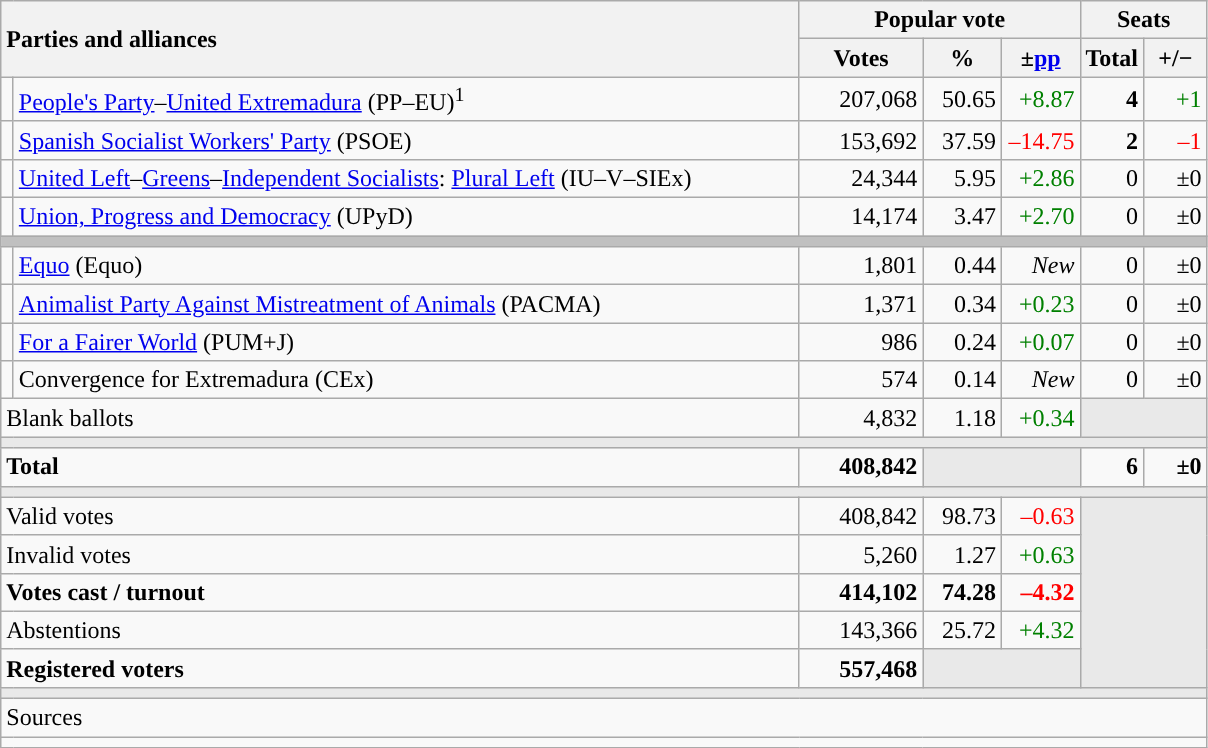<table class="wikitable" style="text-align:right;">
<tr>
<th style="text-align:left;" rowspan="2" colspan="2" width="525">Parties and alliances</th>
<th colspan="3">Popular vote</th>
<th colspan="2">Seats</th>
</tr>
<tr>
<th width="75">Votes</th>
<th width="45">%</th>
<th width="45">±<a href='#'>pp</a></th>
<th width="35">Total</th>
<th width="35">+/−</th>
</tr>
<tr>
<td width="1" style="color:inherit;background:"></td>
<td align="left"><a href='#'>People's Party</a>–<a href='#'>United Extremadura</a> (PP–EU)<sup>1</sup></td>
<td>207,068</td>
<td>50.65</td>
<td style="color:green;">+8.87</td>
<td><strong>4</strong></td>
<td style="color:green;">+1</td>
</tr>
<tr>
<td style="color:inherit;background:"></td>
<td align="left"><a href='#'>Spanish Socialist Workers' Party</a> (PSOE)</td>
<td>153,692</td>
<td>37.59</td>
<td style="color:red;">–14.75</td>
<td><strong>2</strong></td>
<td style="color:red;">–1</td>
</tr>
<tr>
<td style="color:inherit;background:"></td>
<td align="left"><a href='#'>United Left</a>–<a href='#'>Greens</a>–<a href='#'>Independent Socialists</a>: <a href='#'>Plural Left</a> (IU–V–SIEx)</td>
<td>24,344</td>
<td>5.95</td>
<td style="color:green;">+2.86</td>
<td>0</td>
<td>±0</td>
</tr>
<tr>
<td style="color:inherit;background:"></td>
<td align="left"><a href='#'>Union, Progress and Democracy</a> (UPyD)</td>
<td>14,174</td>
<td>3.47</td>
<td style="color:green;">+2.70</td>
<td>0</td>
<td>±0</td>
</tr>
<tr>
<td colspan="7" bgcolor="#C0C0C0"></td>
</tr>
<tr>
<td style="color:inherit;background:"></td>
<td align="left"><a href='#'>Equo</a> (Equo)</td>
<td>1,801</td>
<td>0.44</td>
<td><em>New</em></td>
<td>0</td>
<td>±0</td>
</tr>
<tr>
<td style="color:inherit;background:"></td>
<td align="left"><a href='#'>Animalist Party Against Mistreatment of Animals</a> (PACMA)</td>
<td>1,371</td>
<td>0.34</td>
<td style="color:green;">+0.23</td>
<td>0</td>
<td>±0</td>
</tr>
<tr>
<td style="color:inherit;background:"></td>
<td align="left"><a href='#'>For a Fairer World</a> (PUM+J)</td>
<td>986</td>
<td>0.24</td>
<td style="color:green;">+0.07</td>
<td>0</td>
<td>±0</td>
</tr>
<tr>
<td style="color:inherit;background:"></td>
<td align="left">Convergence for Extremadura (CEx)</td>
<td>574</td>
<td>0.14</td>
<td><em>New</em></td>
<td>0</td>
<td>±0</td>
</tr>
<tr>
<td align="left" colspan="2">Blank ballots</td>
<td>4,832</td>
<td>1.18</td>
<td style="color:green;">+0.34</td>
<td bgcolor="#E9E9E9" colspan="2"></td>
</tr>
<tr>
<td colspan="7" bgcolor="#E9E9E9"></td>
</tr>
<tr style="font-weight:bold;">
<td align="left" colspan="2">Total</td>
<td>408,842</td>
<td bgcolor="#E9E9E9" colspan="2"></td>
<td>6</td>
<td>±0</td>
</tr>
<tr>
<td colspan="7" bgcolor="#E9E9E9"></td>
</tr>
<tr>
<td align="left" colspan="2">Valid votes</td>
<td>408,842</td>
<td>98.73</td>
<td style="color:red;">–0.63</td>
<td bgcolor="#E9E9E9" colspan="2" rowspan="5"></td>
</tr>
<tr>
<td align="left" colspan="2">Invalid votes</td>
<td>5,260</td>
<td>1.27</td>
<td style="color:green;">+0.63</td>
</tr>
<tr style="font-weight:bold;">
<td align="left" colspan="2">Votes cast / turnout</td>
<td>414,102</td>
<td>74.28</td>
<td style="color:red;">–4.32</td>
</tr>
<tr>
<td align="left" colspan="2">Abstentions</td>
<td>143,366</td>
<td>25.72</td>
<td style="color:green;">+4.32</td>
</tr>
<tr style="font-weight:bold;">
<td align="left" colspan="2">Registered voters</td>
<td>557,468</td>
<td bgcolor="#E9E9E9" colspan="2"></td>
</tr>
<tr>
<td colspan="7" bgcolor="#E9E9E9"></td>
</tr>
<tr>
<td align="left" colspan="7">Sources</td>
</tr>
<tr>
<td colspan="7" style="text-align:left; max-width:790px;"></td>
</tr>
</table>
